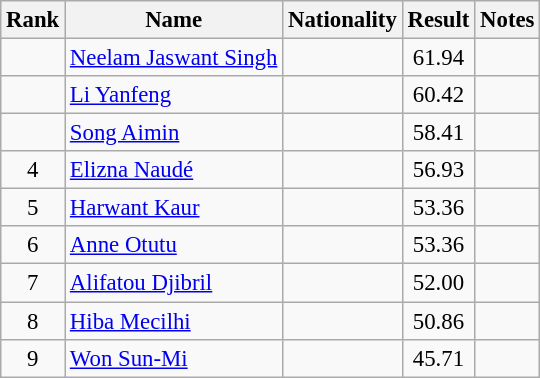<table class="wikitable sortable" style="text-align:center;font-size:95%">
<tr>
<th>Rank</th>
<th>Name</th>
<th>Nationality</th>
<th>Result</th>
<th>Notes</th>
</tr>
<tr>
<td></td>
<td align=left><a href='#'>Neelam Jaswant Singh</a></td>
<td align=left></td>
<td>61.94</td>
<td></td>
</tr>
<tr>
<td></td>
<td align=left><a href='#'>Li Yanfeng</a></td>
<td align=left></td>
<td>60.42</td>
<td></td>
</tr>
<tr>
<td></td>
<td align=left><a href='#'>Song Aimin</a></td>
<td align=left></td>
<td>58.41</td>
<td></td>
</tr>
<tr>
<td>4</td>
<td align=left><a href='#'>Elizna Naudé</a></td>
<td align=left></td>
<td>56.93</td>
<td></td>
</tr>
<tr>
<td>5</td>
<td align=left><a href='#'>Harwant Kaur</a></td>
<td align=left></td>
<td>53.36</td>
<td></td>
</tr>
<tr>
<td>6</td>
<td align=left><a href='#'>Anne Otutu</a></td>
<td align=left></td>
<td>53.36</td>
<td></td>
</tr>
<tr>
<td>7</td>
<td align=left><a href='#'>Alifatou Djibril</a></td>
<td align=left></td>
<td>52.00</td>
<td></td>
</tr>
<tr>
<td>8</td>
<td align=left><a href='#'>Hiba Mecilhi</a></td>
<td align=left></td>
<td>50.86</td>
<td></td>
</tr>
<tr>
<td>9</td>
<td align=left><a href='#'>Won Sun-Mi</a></td>
<td align=left></td>
<td>45.71</td>
<td></td>
</tr>
</table>
